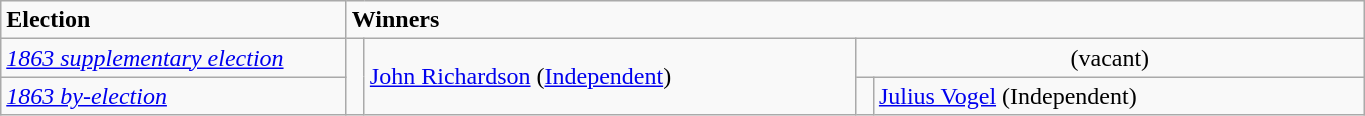<table class="wikitable" width=72%>
<tr>
<td width=19%><strong>Election</strong></td>
<td width=81% colspan=4><strong>Winners</strong></td>
</tr>
<tr>
<td><span><em><a href='#'>1863 supplementary election</a></em></span></td>
<td width=1% rowspan=2 bgcolor=></td>
<td width=27% rowspan=2><a href='#'>John Richardson</a> (<a href='#'>Independent</a>)</td>
<td colspan=2 align=center>(vacant)</td>
</tr>
<tr>
<td><span><em><a href='#'>1863 by-election</a></em></span></td>
<td width=1% rowspan=1 bgcolor=></td>
<td width=27% rowspan=1><a href='#'>Julius Vogel</a> (Independent)</td>
</tr>
</table>
